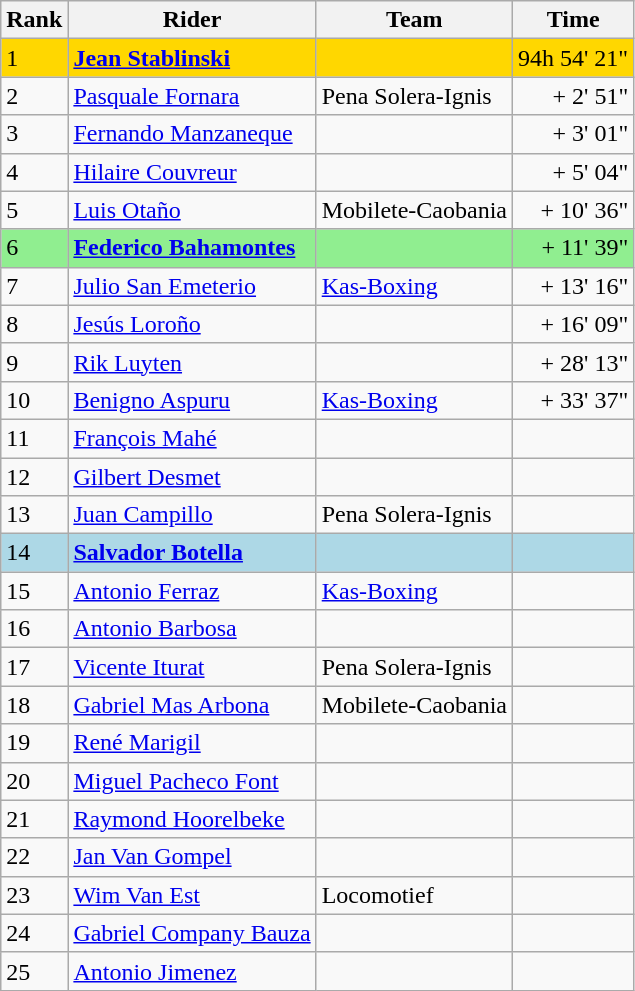<table class="wikitable">
<tr>
<th>Rank</th>
<th>Rider</th>
<th>Team</th>
<th>Time</th>
</tr>
<tr bgcolor=gold>
<td>1</td>
<td>	<strong><a href='#'>Jean Stablinski</a></strong></td>
<td></td>
<td align="right">94h 54' 21"</td>
</tr>
<tr>
<td>2</td>
<td> 	<a href='#'>Pasquale Fornara</a></td>
<td>Pena Solera-Ignis</td>
<td align="right">+ 2' 51"</td>
</tr>
<tr>
<td>3</td>
<td>  	<a href='#'>Fernando Manzaneque</a></td>
<td></td>
<td align="right">+ 3' 01"</td>
</tr>
<tr>
<td>4</td>
<td>	<a href='#'>Hilaire Couvreur</a></td>
<td></td>
<td align="right">+ 5' 04"</td>
</tr>
<tr>
<td>5</td>
<td>  	<a href='#'>Luis Otaño</a></td>
<td>Mobilete-Caobania</td>
<td align="right">+ 10' 36"</td>
</tr>
<tr bgcolor=lightgreen>
<td>6</td>
<td>  	<strong><a href='#'>Federico Bahamontes</a></strong></td>
<td></td>
<td align="right">+ 11' 39"</td>
</tr>
<tr>
<td>7</td>
<td>  	<a href='#'>Julio San Emeterio</a></td>
<td><a href='#'>Kas-Boxing</a></td>
<td align="right">+ 13' 16"</td>
</tr>
<tr>
<td>8</td>
<td>  	<a href='#'>Jesús Loroño</a></td>
<td></td>
<td align="right">+ 16' 09"</td>
</tr>
<tr>
<td>9</td>
<td>	<a href='#'>Rik Luyten</a></td>
<td></td>
<td align="right">+ 28' 13"</td>
</tr>
<tr>
<td>10</td>
<td>  	<a href='#'>Benigno Aspuru</a></td>
<td><a href='#'>Kas-Boxing</a></td>
<td align="right">+ 33' 37"</td>
</tr>
<tr>
<td>11</td>
<td>	<a href='#'>François Mahé</a></td>
<td></td>
<td align="right"></td>
</tr>
<tr>
<td>12</td>
<td>	<a href='#'>Gilbert Desmet</a></td>
<td></td>
<td align="right"></td>
</tr>
<tr>
<td>13</td>
<td>  	<a href='#'>Juan Campillo</a></td>
<td>Pena Solera-Ignis</td>
<td align="right"></td>
</tr>
<tr bgcolor=lightblue>
<td>14</td>
<td>  	<strong><a href='#'>Salvador Botella</a></strong></td>
<td></td>
<td align="right"></td>
</tr>
<tr>
<td>15</td>
<td>  	<a href='#'>Antonio Ferraz</a></td>
<td><a href='#'>Kas-Boxing</a></td>
<td align="right"></td>
</tr>
<tr>
<td>16</td>
<td> 	<a href='#'>Antonio Barbosa</a></td>
<td></td>
<td align="right"></td>
</tr>
<tr>
<td>17</td>
<td>  	<a href='#'>Vicente Iturat</a></td>
<td>Pena Solera-Ignis</td>
<td align="right"></td>
</tr>
<tr>
<td>18</td>
<td>  	<a href='#'>Gabriel Mas Arbona</a></td>
<td>Mobilete-Caobania</td>
<td align="right"></td>
</tr>
<tr>
<td>19</td>
<td>  	<a href='#'>René Marigil</a></td>
<td></td>
<td align="right"></td>
</tr>
<tr>
<td>20</td>
<td>  	<a href='#'>Miguel Pacheco Font</a></td>
<td></td>
<td align="right"></td>
</tr>
<tr>
<td>21</td>
<td>	<a href='#'>Raymond Hoorelbeke</a></td>
<td></td>
<td align="right"></td>
</tr>
<tr>
<td>22</td>
<td>	<a href='#'>Jan Van Gompel</a></td>
<td></td>
<td align="right"></td>
</tr>
<tr>
<td>23</td>
<td> 	<a href='#'>Wim Van Est</a></td>
<td>Locomotief</td>
<td align="right"></td>
</tr>
<tr>
<td>24</td>
<td>  	<a href='#'>Gabriel Company Bauza</a></td>
<td></td>
<td align="right"></td>
</tr>
<tr>
<td>25</td>
<td>  	<a href='#'>Antonio Jimenez</a></td>
<td></td>
<td align="right"></td>
</tr>
</table>
